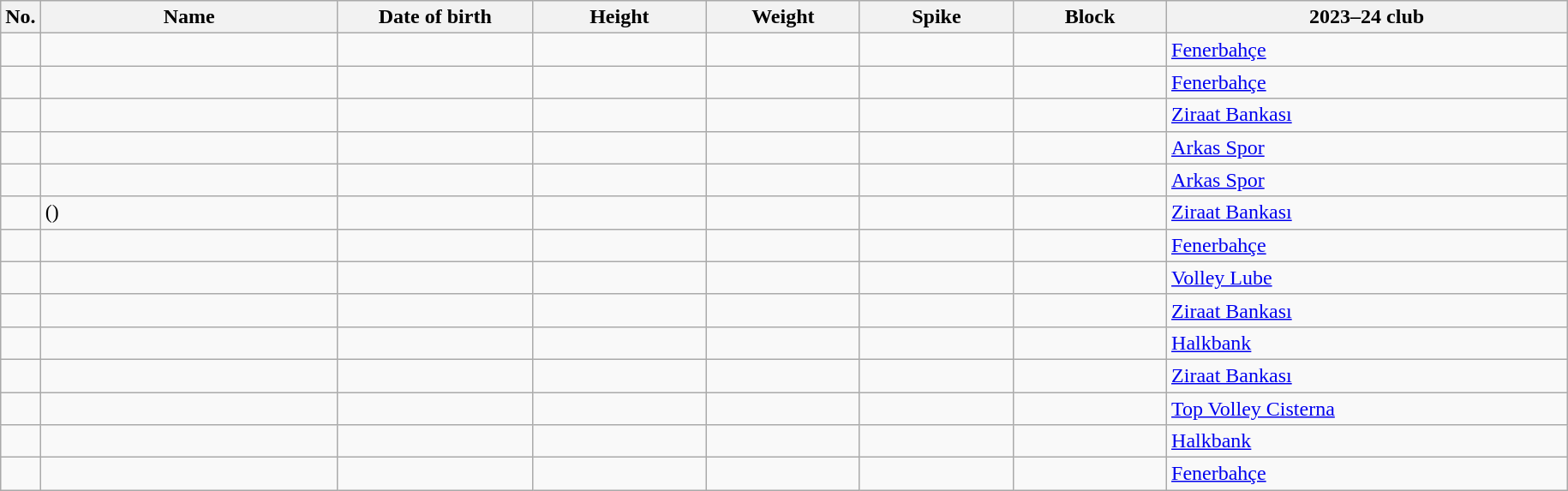<table class="wikitable sortable" style="font-size:100%; text-align:center;">
<tr>
<th>No.</th>
<th style="width:14em">Name</th>
<th style="width:9em">Date of birth</th>
<th style="width:8em">Height</th>
<th style="width:7em">Weight</th>
<th style="width:7em">Spike</th>
<th style="width:7em">Block</th>
<th style="width:19em">2023–24 club</th>
</tr>
<tr>
<td></td>
<td style="text-align:left;"></td>
<td style="text-align:right;"></td>
<td></td>
<td></td>
<td></td>
<td></td>
<td style="text-align:left;"> <a href='#'>Fenerbahçe</a></td>
</tr>
<tr>
<td></td>
<td style="text-align:left;"></td>
<td style="text-align:right;"></td>
<td></td>
<td></td>
<td></td>
<td></td>
<td style="text-align:left;"> <a href='#'>Fenerbahçe</a></td>
</tr>
<tr>
<td></td>
<td style="text-align:left;"></td>
<td style="text-align:right;"></td>
<td></td>
<td></td>
<td></td>
<td></td>
<td style="text-align:left;"> <a href='#'>Ziraat Bankası</a></td>
</tr>
<tr>
<td></td>
<td style="text-align:left;"></td>
<td style="text-align:right;"></td>
<td></td>
<td></td>
<td></td>
<td></td>
<td style="text-align:left;"> <a href='#'>Arkas Spor</a></td>
</tr>
<tr>
<td></td>
<td style="text-align:left;"></td>
<td style="text-align:right;"></td>
<td></td>
<td></td>
<td></td>
<td></td>
<td style="text-align:left;"> <a href='#'>Arkas Spor</a></td>
</tr>
<tr>
<td></td>
<td style="text-align:left;"> ()</td>
<td style="text-align:right;"></td>
<td></td>
<td></td>
<td></td>
<td></td>
<td style="text-align:left;"> <a href='#'>Ziraat Bankası</a></td>
</tr>
<tr>
<td></td>
<td style="text-align:left;"></td>
<td style="text-align:right;"></td>
<td></td>
<td></td>
<td></td>
<td></td>
<td style="text-align:left;"> <a href='#'>Fenerbahçe</a></td>
</tr>
<tr>
<td></td>
<td style="text-align:left;"></td>
<td style="text-align:right;"></td>
<td></td>
<td></td>
<td></td>
<td></td>
<td style="text-align:left;"> <a href='#'>Volley Lube</a></td>
</tr>
<tr>
<td></td>
<td style="text-align:left;"></td>
<td style="text-align:right;"></td>
<td></td>
<td></td>
<td></td>
<td></td>
<td style="text-align:left;"> <a href='#'>Ziraat Bankası</a></td>
</tr>
<tr>
<td></td>
<td style="text-align:left;"></td>
<td style="text-align:right;"></td>
<td></td>
<td></td>
<td></td>
<td></td>
<td style="text-align:left;"> <a href='#'>Halkbank</a></td>
</tr>
<tr>
<td></td>
<td style="text-align:left;"></td>
<td style="text-align:right;"></td>
<td></td>
<td></td>
<td></td>
<td></td>
<td style="text-align:left;"> <a href='#'>Ziraat Bankası</a></td>
</tr>
<tr>
<td></td>
<td style="text-align:left;"></td>
<td style="text-align:right;"></td>
<td></td>
<td></td>
<td></td>
<td></td>
<td style="text-align:left;"> <a href='#'>Top Volley Cisterna</a></td>
</tr>
<tr>
<td></td>
<td style="text-align:left;"></td>
<td style="text-align:right;"></td>
<td></td>
<td></td>
<td></td>
<td></td>
<td style="text-align:left;"> <a href='#'>Halkbank</a></td>
</tr>
<tr>
<td></td>
<td style="text-align:left;"></td>
<td style="text-align:right;"></td>
<td></td>
<td></td>
<td></td>
<td></td>
<td style="text-align:left;"> <a href='#'>Fenerbahçe</a></td>
</tr>
</table>
